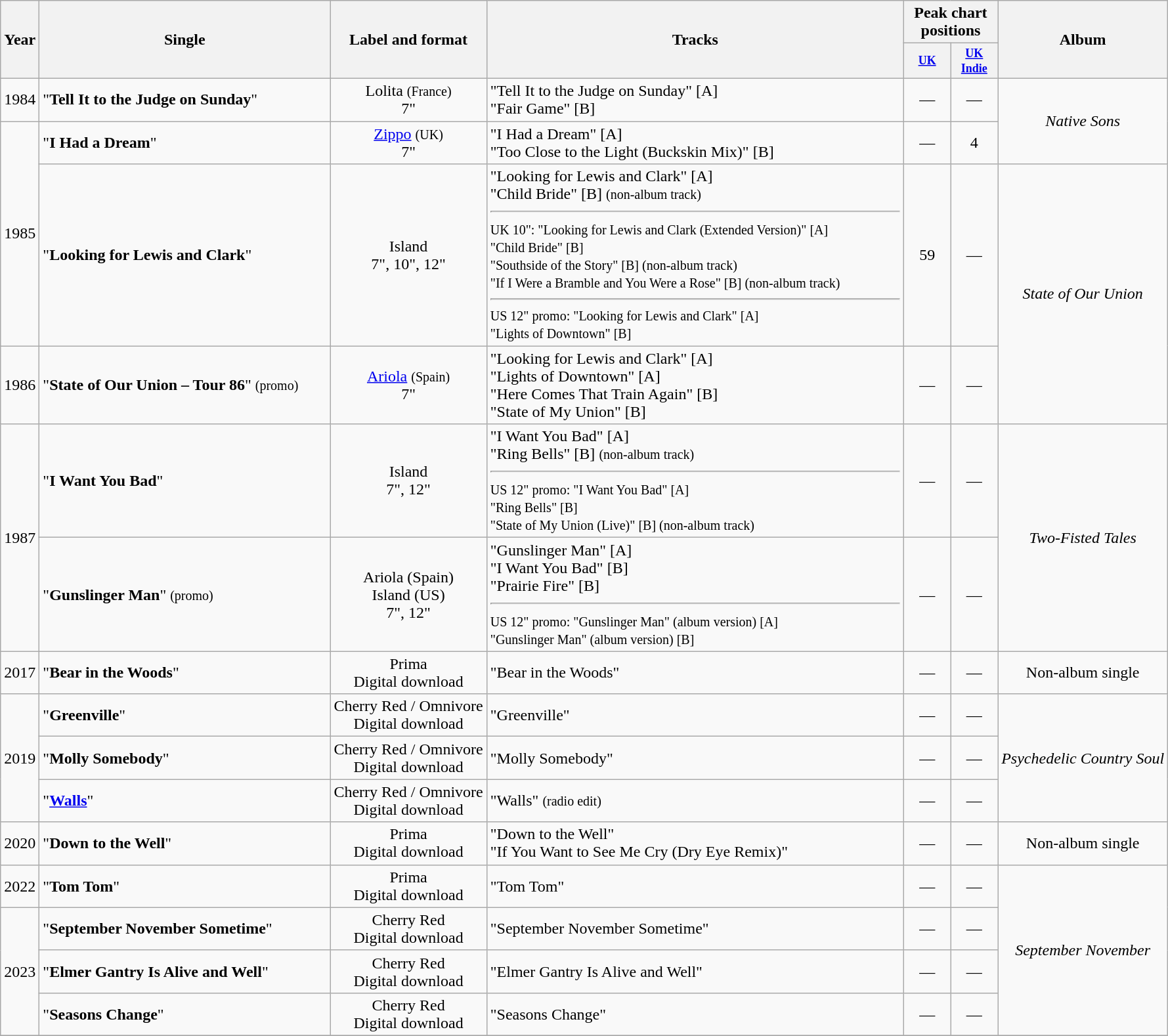<table class="wikitable">
<tr>
<th rowspan="2">Year</th>
<th rowspan="2" style="width:18em;">Single</th>
<th rowspan="2">Label and format</th>
<th rowspan="2" style="width:26em;">Tracks</th>
<th colspan="2">Peak chart positions</th>
<th rowspan="2">Album</th>
</tr>
<tr>
<th style="width:3.5em;font-size:75%"><a href='#'>UK</a></th>
<th style="width:3.5em;font-size:75%"><a href='#'>UK Indie</a></th>
</tr>
<tr style="text-align:center;">
<td>1984</td>
<td align="left">"<strong>Tell It to the Judge on Sunday</strong>"</td>
<td>Lolita <small>(France)</small><br>7"</td>
<td align="left">"Tell It to the Judge on Sunday" [A]<br>"Fair Game" [B]</td>
<td>—</td>
<td>—</td>
<td rowspan="2"><em>Native Sons</em></td>
</tr>
<tr style="text-align:center;">
<td rowspan="2">1985</td>
<td align="left">"<strong>I Had a Dream</strong>"</td>
<td><a href='#'>Zippo</a> <small>(UK)</small><br>7"</td>
<td align="left">"I Had a Dream" [A]<br>"Too Close to the Light (Buckskin Mix)" [B]</td>
<td>—</td>
<td>4</td>
</tr>
<tr style="text-align:center;">
<td align="left">"<strong>Looking for Lewis and Clark</strong>"</td>
<td>Island<br>7", 10", 12"</td>
<td align="left">"Looking for Lewis and Clark" [A]<br>"Child Bride" [B] <small>(non-album track)</small><hr><small>UK 10": "Looking for Lewis and Clark (Extended Version)" [A]<br>"Child Bride" [B]<br>"Southside of the Story" [B] (non-album track)<br>"If I Were a Bramble and You Were a Rose" [B] (non-album track)<hr>US 12" promo: "Looking for Lewis and Clark" [A]<br>"Lights of Downtown" [B]</small></td>
<td>59</td>
<td>—</td>
<td rowspan="2"><em>State of Our Union</em></td>
</tr>
<tr style="text-align:center;">
<td>1986</td>
<td align="left">"<strong>State of Our Union – Tour 86</strong>" <small>(promo)</small></td>
<td><a href='#'>Ariola</a> <small>(Spain)</small><br>7"</td>
<td align="left">"Looking for Lewis and Clark" [A]<br>"Lights of Downtown" [A]<br>"Here Comes That Train Again" [B]<br>"State of My Union" [B]</td>
<td>—</td>
<td>—</td>
</tr>
<tr style="text-align:center;">
<td rowspan="2">1987</td>
<td align="left">"<strong>I Want You Bad</strong>"</td>
<td>Island<br>7", 12"</td>
<td align="left">"I Want You Bad" [A]<br>"Ring Bells" [B] <small>(non-album track)</small><hr><small>US 12" promo: "I Want You Bad" [A]<br>"Ring Bells" [B]<br>"State of My Union (Live)" [B] (non-album track)</small></td>
<td>—</td>
<td>—</td>
<td rowspan="2"><em>Two-Fisted Tales</em></td>
</tr>
<tr style="text-align:center;">
<td align="left">"<strong>Gunslinger Man</strong>" <small>(promo)</small></td>
<td>Ariola (Spain)<br>Island (US)<br>7", 12"</td>
<td align="left">"Gunslinger Man" [A]<br>"I Want You Bad" [B] <br>"Prairie Fire" [B]<hr><small>US 12" promo: "Gunslinger Man" (album version) [A]<br>"Gunslinger Man" (album version) [B]</small></td>
<td>—</td>
<td>—</td>
</tr>
<tr style="text-align:center;">
<td>2017</td>
<td align="left">"<strong>Bear in the Woods</strong>"</td>
<td>Prima<br>Digital download</td>
<td align="left">"Bear in the Woods"</td>
<td>—</td>
<td>—</td>
<td>Non-album single</td>
</tr>
<tr style="text-align:center;">
<td rowspan="3">2019</td>
<td align="left">"<strong>Greenville</strong>"</td>
<td>Cherry Red / Omnivore<br>Digital download</td>
<td align="left">"Greenville"</td>
<td>—</td>
<td>—</td>
<td rowspan="3"><em>Psychedelic Country Soul</em></td>
</tr>
<tr style="text-align:center;">
<td align="left">"<strong>Molly Somebody</strong>"</td>
<td>Cherry Red / Omnivore<br>Digital download</td>
<td align="left">"Molly Somebody"</td>
<td>—</td>
<td>—</td>
</tr>
<tr style="text-align:center;">
<td align="left">"<strong><a href='#'>Walls</a></strong>"</td>
<td>Cherry Red / Omnivore<br>Digital download</td>
<td align="left">"Walls" <small>(radio edit)</small></td>
<td>—</td>
<td>—</td>
</tr>
<tr style="text-align:center;">
<td>2020</td>
<td align="left">"<strong>Down to the Well</strong>"</td>
<td>Prima<br>Digital download</td>
<td align="left">"Down to the Well"<br>"If You Want to See Me Cry (Dry Eye Remix)"</td>
<td>—</td>
<td>—</td>
<td>Non-album single</td>
</tr>
<tr style="text-align:center;">
<td>2022</td>
<td align="left">"<strong>Tom Tom</strong>"</td>
<td>Prima<br>Digital download</td>
<td align="left">"Tom Tom"</td>
<td>—</td>
<td>—</td>
<td rowspan="4"><em>September November</em></td>
</tr>
<tr style="text-align:center;">
<td rowspan="3">2023</td>
<td align="left">"<strong>September November Sometime</strong>"</td>
<td>Cherry Red<br>Digital download</td>
<td align="left">"September November Sometime"</td>
<td>—</td>
<td>—</td>
</tr>
<tr style="text-align:center;">
<td align="left">"<strong>Elmer Gantry Is Alive and Well</strong>"</td>
<td>Cherry Red<br>Digital download</td>
<td align="left">"Elmer Gantry Is Alive and Well"</td>
<td>—</td>
<td>—</td>
</tr>
<tr style="text-align:center;">
<td align="left">"<strong>Seasons Change</strong>"</td>
<td>Cherry Red<br>Digital download</td>
<td align="left">"Seasons Change"</td>
<td>—</td>
<td>—</td>
</tr>
<tr style="text-align:center;">
</tr>
</table>
